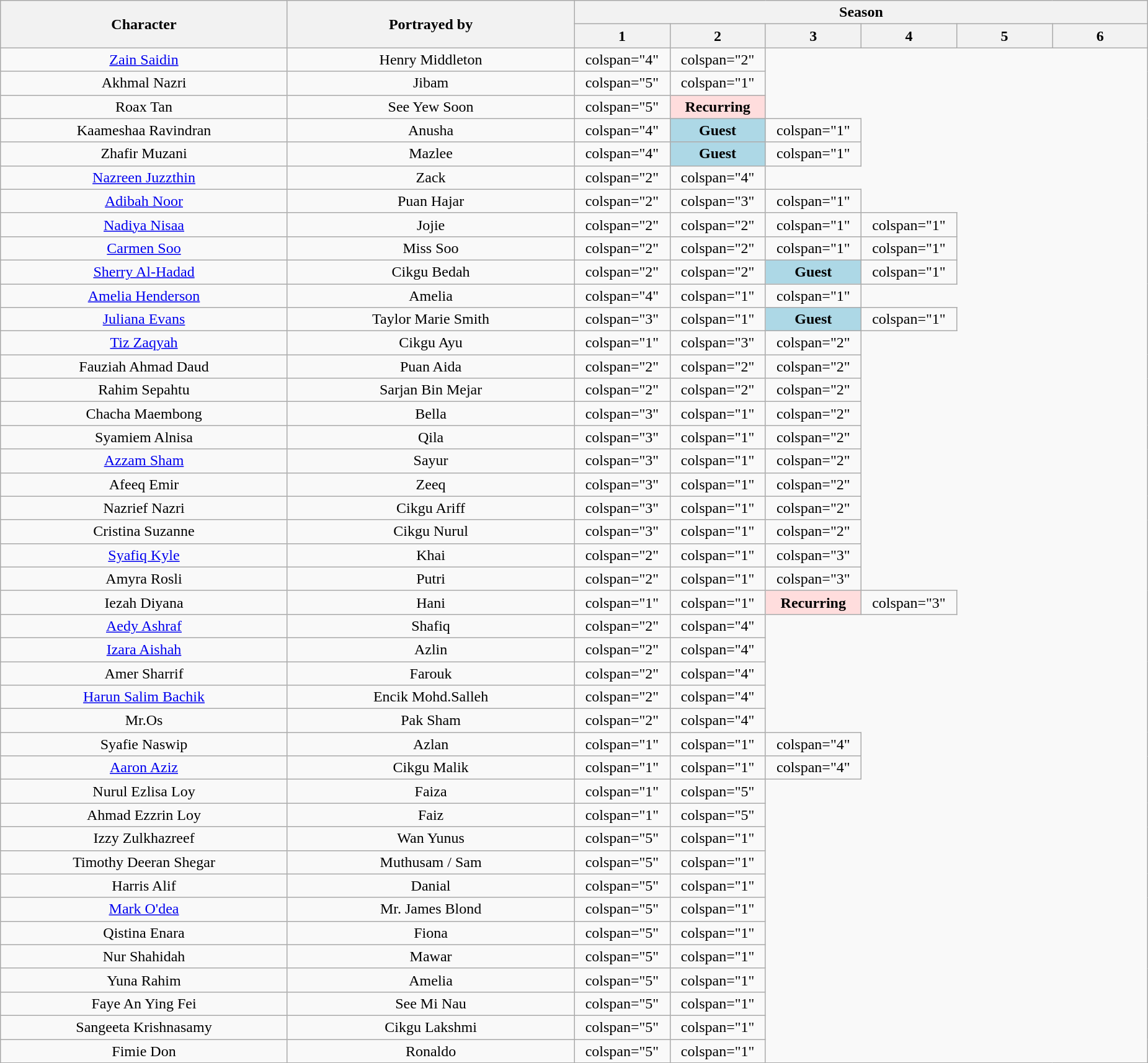<table class="wikitable plainrowheaders" style="text-align:center">
<tr>
<th rowspan="2" width="21%" scope="col">Character</th>
<th rowspan="2" width="21%" scope="col">Portrayed by</th>
<th colspan="6">Season</th>
</tr>
<tr>
<th width="7%" scope="col">1</th>
<th width="7%" scope="col">2</th>
<th width="7%" scope="col">3</th>
<th width="7%" scope="col">4</th>
<th width="7%" scope="col">5</th>
<th width="7%" scope="col">6</th>
</tr>
<tr>
<td><a href='#'>Zain Saidin</a></td>
<td>Henry Middleton</td>
<td>colspan="4" </td>
<td>colspan="2" </td>
</tr>
<tr>
<td>Akhmal Nazri</td>
<td>Jibam</td>
<td>colspan="5" </td>
<td>colspan="1" </td>
</tr>
<tr>
<td>Roax Tan</td>
<td>See Yew Soon</td>
<td>colspan="5" </td>
<td style="background: #ffdddd" colspan="1" align="center"><strong>Recurring</strong></td>
</tr>
<tr>
<td>Kaameshaa Ravindran</td>
<td>Anusha</td>
<td>colspan="4" </td>
<td style="background: #ADD8E6" colspan="1" align="center"><strong>Guest</strong></td>
<td>colspan="1" </td>
</tr>
<tr>
<td>Zhafir Muzani</td>
<td>Mazlee</td>
<td>colspan="4" </td>
<td style="background: #ADD8E6" colspan="1" align="center"><strong>Guest</strong></td>
<td>colspan="1" </td>
</tr>
<tr>
<td><a href='#'>Nazreen Juzzthin</a></td>
<td>Zack</td>
<td>colspan="2" </td>
<td>colspan="4" </td>
</tr>
<tr>
<td><a href='#'>Adibah Noor</a></td>
<td>Puan Hajar</td>
<td>colspan="2" </td>
<td>colspan="3" </td>
<td>colspan="1" </td>
</tr>
<tr>
<td><a href='#'>Nadiya Nisaa</a></td>
<td>Jojie</td>
<td>colspan="2" </td>
<td>colspan="2" </td>
<td>colspan="1" </td>
<td>colspan="1" </td>
</tr>
<tr>
<td><a href='#'>Carmen Soo</a></td>
<td>Miss Soo</td>
<td>colspan="2" </td>
<td>colspan="2" </td>
<td>colspan="1" </td>
<td>colspan="1" </td>
</tr>
<tr>
<td><a href='#'>Sherry Al-Hadad</a></td>
<td>Cikgu Bedah</td>
<td>colspan="2" </td>
<td>colspan="2" </td>
<td style="background: #ADD8E6" colspan="1" align="center"><strong>Guest</strong></td>
<td>colspan="1" </td>
</tr>
<tr>
<td><a href='#'>Amelia Henderson</a></td>
<td>Amelia</td>
<td>colspan="4" </td>
<td>colspan="1" </td>
<td>colspan="1" </td>
</tr>
<tr>
<td><a href='#'>Juliana Evans</a></td>
<td>Taylor Marie Smith</td>
<td>colspan="3" </td>
<td>colspan="1" </td>
<td style="background: #ADD8E6" colspan="1" align="center"><strong>Guest</strong></td>
<td>colspan="1" </td>
</tr>
<tr>
<td><a href='#'>Tiz Zaqyah</a></td>
<td>Cikgu Ayu</td>
<td>colspan="1" </td>
<td>colspan="3" </td>
<td>colspan="2" </td>
</tr>
<tr>
<td>Fauziah Ahmad Daud</td>
<td>Puan Aida</td>
<td>colspan="2" </td>
<td>colspan="2" </td>
<td>colspan="2" </td>
</tr>
<tr>
<td>Rahim Sepahtu</td>
<td>Sarjan Bin Mejar</td>
<td>colspan="2" </td>
<td>colspan="2" </td>
<td>colspan="2" </td>
</tr>
<tr>
<td>Chacha Maembong</td>
<td>Bella</td>
<td>colspan="3" </td>
<td>colspan="1" </td>
<td>colspan="2" </td>
</tr>
<tr>
<td>Syamiem Alnisa</td>
<td>Qila</td>
<td>colspan="3" </td>
<td>colspan="1" </td>
<td>colspan="2" </td>
</tr>
<tr>
<td><a href='#'>Azzam Sham</a></td>
<td>Sayur</td>
<td>colspan="3" </td>
<td>colspan="1" </td>
<td>colspan="2" </td>
</tr>
<tr>
<td>Afeeq Emir</td>
<td>Zeeq</td>
<td>colspan="3" </td>
<td>colspan="1" </td>
<td>colspan="2" </td>
</tr>
<tr>
<td>Nazrief Nazri</td>
<td>Cikgu Ariff</td>
<td>colspan="3" </td>
<td>colspan="1" </td>
<td>colspan="2" </td>
</tr>
<tr>
<td>Cristina Suzanne</td>
<td>Cikgu Nurul</td>
<td>colspan="3" </td>
<td>colspan="1" </td>
<td>colspan="2" </td>
</tr>
<tr>
<td><a href='#'>Syafiq Kyle</a></td>
<td>Khai</td>
<td>colspan="2" </td>
<td>colspan="1" </td>
<td>colspan="3" </td>
</tr>
<tr>
<td>Amyra Rosli</td>
<td>Putri</td>
<td>colspan="2" </td>
<td>colspan="1" </td>
<td>colspan="3" </td>
</tr>
<tr>
<td>Iezah Diyana</td>
<td>Hani</td>
<td>colspan="1" </td>
<td>colspan="1" </td>
<td style="background: #ffdddd" colspan="1" align="center"><strong>Recurring</strong></td>
<td>colspan="3" </td>
</tr>
<tr>
<td><a href='#'>Aedy Ashraf</a></td>
<td>Shafiq</td>
<td>colspan="2" </td>
<td>colspan="4" </td>
</tr>
<tr>
<td><a href='#'>Izara Aishah</a></td>
<td>Azlin</td>
<td>colspan="2" </td>
<td>colspan="4" </td>
</tr>
<tr>
<td>Amer Sharrif</td>
<td>Farouk</td>
<td>colspan="2" </td>
<td>colspan="4" </td>
</tr>
<tr>
<td><a href='#'>Harun Salim Bachik</a></td>
<td>Encik Mohd.Salleh</td>
<td>colspan="2" </td>
<td>colspan="4" </td>
</tr>
<tr>
<td>Mr.Os</td>
<td>Pak Sham</td>
<td>colspan="2" </td>
<td>colspan="4" </td>
</tr>
<tr>
<td>Syafie Naswip</td>
<td>Azlan</td>
<td>colspan="1" </td>
<td>colspan="1" </td>
<td>colspan="4" </td>
</tr>
<tr>
<td><a href='#'>Aaron Aziz</a></td>
<td>Cikgu Malik</td>
<td>colspan="1" </td>
<td>colspan="1" </td>
<td>colspan="4" </td>
</tr>
<tr>
<td>Nurul Ezlisa Loy</td>
<td>Faiza</td>
<td>colspan="1" </td>
<td>colspan="5" </td>
</tr>
<tr>
<td>Ahmad Ezzrin Loy</td>
<td>Faiz</td>
<td>colspan="1" </td>
<td>colspan="5" </td>
</tr>
<tr>
<td>Izzy Zulkhazreef</td>
<td>Wan Yunus</td>
<td>colspan="5" </td>
<td>colspan="1" </td>
</tr>
<tr>
<td>Timothy Deeran Shegar</td>
<td>Muthusam / Sam</td>
<td>colspan="5" </td>
<td>colspan="1" </td>
</tr>
<tr>
<td>Harris Alif</td>
<td>Danial</td>
<td>colspan="5" </td>
<td>colspan="1" </td>
</tr>
<tr>
<td><a href='#'>Mark O'dea</a></td>
<td>Mr. James Blond</td>
<td>colspan="5" </td>
<td>colspan="1" </td>
</tr>
<tr>
<td>Qistina Enara</td>
<td>Fiona</td>
<td>colspan="5" </td>
<td>colspan="1" </td>
</tr>
<tr>
<td>Nur Shahidah</td>
<td>Mawar</td>
<td>colspan="5" </td>
<td>colspan="1" </td>
</tr>
<tr>
<td>Yuna Rahim</td>
<td>Amelia</td>
<td>colspan="5" </td>
<td>colspan="1" </td>
</tr>
<tr>
<td>Faye An Ying Fei</td>
<td>See Mi Nau</td>
<td>colspan="5" </td>
<td>colspan="1" </td>
</tr>
<tr>
<td>Sangeeta Krishnasamy</td>
<td>Cikgu Lakshmi</td>
<td>colspan="5" </td>
<td>colspan="1" </td>
</tr>
<tr>
<td>Fimie Don</td>
<td>Ronaldo</td>
<td>colspan="5" </td>
<td>colspan="1" </td>
</tr>
<tr>
</tr>
</table>
